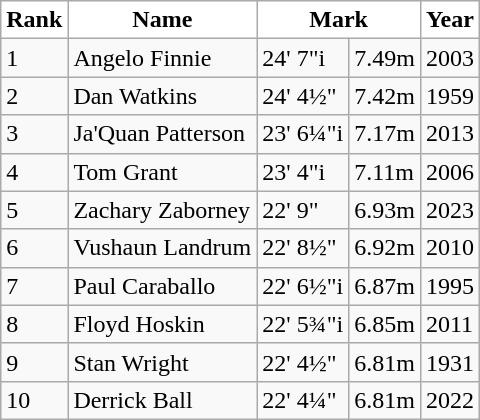<table class="wikitable">
<tr>
<th style="background:white">Rank</th>
<th style="background:white">Name</th>
<th colspan="2" style="background:white">Mark</th>
<th style="background:white">Year</th>
</tr>
<tr>
<td>1</td>
<td>Angelo Finnie</td>
<td>24' 7"i</td>
<td>7.49m</td>
<td>2003</td>
</tr>
<tr>
<td>2</td>
<td>Dan Watkins</td>
<td>24' 4½"</td>
<td>7.42m</td>
<td>1959</td>
</tr>
<tr>
<td>3</td>
<td>Ja'Quan Patterson</td>
<td>23' 6¼"i</td>
<td>7.17m</td>
<td>2013</td>
</tr>
<tr>
<td>4</td>
<td>Tom Grant</td>
<td>23' 4"i</td>
<td>7.11m</td>
<td>2006</td>
</tr>
<tr>
<td>5</td>
<td>Zachary Zaborney</td>
<td>22' 9"</td>
<td>6.93m</td>
<td>2023</td>
</tr>
<tr>
<td>6</td>
<td>Vushaun Landrum</td>
<td>22' 8½"</td>
<td>6.92m</td>
<td>2010</td>
</tr>
<tr>
<td>7</td>
<td>Paul Caraballo</td>
<td>22' 6½"i</td>
<td>6.87m</td>
<td>1995</td>
</tr>
<tr>
<td>8</td>
<td>Floyd Hoskin</td>
<td>22' 5¾"i</td>
<td>6.85m</td>
<td>2011</td>
</tr>
<tr>
<td>9</td>
<td>Stan Wright</td>
<td>22' 4½"</td>
<td>6.81m</td>
<td>1931</td>
</tr>
<tr>
<td>10</td>
<td>Derrick Ball</td>
<td>22' 4¼"</td>
<td>6.81m</td>
<td>2022</td>
</tr>
</table>
